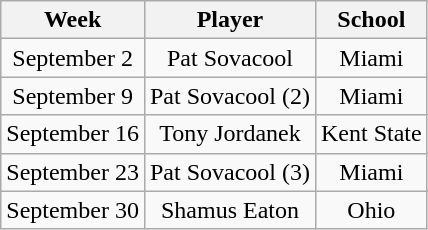<table class="wikitable" style="text-align:center;">
<tr>
<th>Week</th>
<th>Player</th>
<th>School</th>
</tr>
<tr>
<td>September 2</td>
<td>Pat Sovacool</td>
<td>Miami</td>
</tr>
<tr>
<td>September 9</td>
<td>Pat Sovacool (2)</td>
<td>Miami</td>
</tr>
<tr>
<td>September 16</td>
<td>Tony Jordanek</td>
<td>Kent State</td>
</tr>
<tr>
<td>September 23</td>
<td>Pat Sovacool (3)</td>
<td>Miami</td>
</tr>
<tr>
<td>September 30</td>
<td>Shamus Eaton</td>
<td>Ohio</td>
</tr>
</table>
